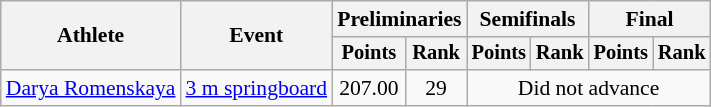<table class="wikitable" style="font-size:90%">
<tr>
<th rowspan="2">Athlete</th>
<th rowspan="2">Event</th>
<th colspan=2>Preliminaries</th>
<th colspan=2>Semifinals</th>
<th colspan=2>Final</th>
</tr>
<tr style="font-size:95%">
<th>Points</th>
<th>Rank</th>
<th>Points</th>
<th>Rank</th>
<th>Points</th>
<th>Rank</th>
</tr>
<tr align=center>
<td align=left><a href='#'>Darya Romenskaya</a></td>
<td align=left><a href='#'>3 m springboard</a></td>
<td>207.00</td>
<td>29</td>
<td colspan=4>Did not advance</td>
</tr>
</table>
